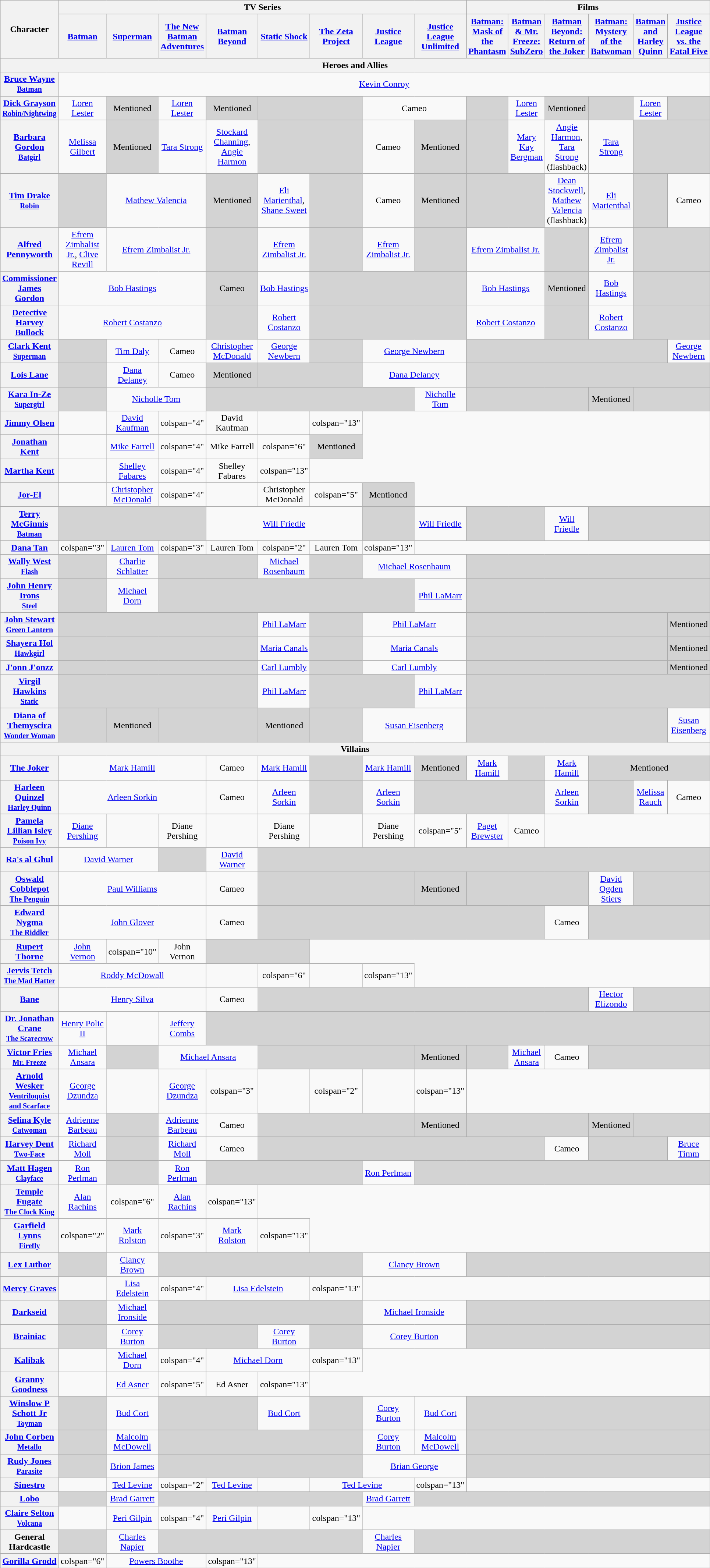<table class="wikitable" style="text-align:center; width:99%;">
<tr>
<th rowspan="2" style="width:14%;">Character</th>
<th colspan="8">TV Series</th>
<th colspan="6">Films</th>
</tr>
<tr>
<th style="width:10%;"><a href='#'>Batman</a></th>
<th style="width:10%;"><a href='#'>Superman</a></th>
<th style="width:10%;"><a href='#'>The New Batman Adventures</a></th>
<th style="width:10%;"><a href='#'>Batman Beyond</a></th>
<th style="width:10%;"><a href='#'>Static Shock</a></th>
<th style="width:10%;"><a href='#'>The Zeta Project</a></th>
<th style="width:10%;"><a href='#'>Justice League</a></th>
<th style="width:10%;"><a href='#'>Justice League Unlimited</a></th>
<th style="width:10%;"><a href='#'>Batman: Mask of the Phantasm</a></th>
<th style="width:10%;"><a href='#'>Batman & Mr. Freeze: SubZero</a></th>
<th style="width:10%;"><a href='#'>Batman Beyond: Return of the Joker</a></th>
<th style="width:10%;"><a href='#'>Batman: Mystery of the Batwoman</a></th>
<th style="width:10%;"><a href='#'>Batman and Harley Quinn</a></th>
<th style="width:10%;"><a href='#'>Justice League vs. the Fatal Five</a></th>
</tr>
<tr>
<th colspan="15">Heroes and Allies</th>
</tr>
<tr>
<th scope="row"><a href='#'>Bruce Wayne<br><small>Batman</small></a></th>
<td colspan="14"><a href='#'>Kevin Conroy</a></td>
</tr>
<tr>
<th><a href='#'>Dick Grayson <br><small>Robin/Nightwing</small></a></th>
<td colspan="1"><a href='#'>Loren Lester</a></td>
<td colspan="1"  style="background-color:lightgrey;">Mentioned</td>
<td colspan="1"><a href='#'>Loren Lester</a></td>
<td colspan="1"  style="background-color:lightgrey;">Mentioned</td>
<td colspan="2"  style="background-color:lightgrey;"> </td>
<td colspan="2">Cameo</td>
<td colspan="1"  style="background-color:lightgrey;"> </td>
<td colspan="1"><a href='#'>Loren Lester</a></td>
<td colspan="1"  style="background-color:lightgrey;">Mentioned</td>
<td colspan="1"  style="background-color:lightgrey;"> </td>
<td colspan="1"><a href='#'>Loren Lester</a></td>
<td colspan="1"  style="background-color:lightgrey;"> </td>
</tr>
<tr>
<th scope="row"><a href='#'>Barbara Gordon<br><small>Batgirl</small></a></th>
<td colspan="1"><a href='#'>Melissa Gilbert</a></td>
<td colspan="1"  style="background-color:lightgrey;">Mentioned</td>
<td colspan="1"><a href='#'>Tara Strong</a></td>
<td colspan="1"><a href='#'>Stockard Channing</a>,<br><a href='#'>Angie Harmon</a></td>
<td colspan="2"  style="background-color:lightgrey;"> </td>
<td colspan="1">Cameo</td>
<td colspan="1"  style="background-color:lightgrey;">Mentioned</td>
<td colspan="1"  style="background-color:lightgrey;"> </td>
<td colspan="1"><a href='#'>Mary Kay Bergman</a></td>
<td colspan="1"><a href='#'>Angie Harmon</a>,<br><a href='#'>Tara Strong</a> (flashback)</td>
<td colspan="1"><a href='#'>Tara Strong</a></td>
<td colspan="2"  style="background-color:lightgrey;"> </td>
</tr>
<tr>
<th scope="row"><a href='#'>Tim Drake<br><small>Robin</small></a></th>
<td colspan="1"  style="background-color:lightgrey;"> </td>
<td colspan="2"><a href='#'>Mathew Valencia</a></td>
<td colspan="1"  style="background-color:lightgrey;">Mentioned</td>
<td colspan="1"><a href='#'>Eli Marienthal</a>,<br><a href='#'>Shane Sweet</a></td>
<td colspan="1"  style="background-color:lightgrey;"> </td>
<td colspan="1">Cameo</td>
<td colspan="1"  style="background-color:lightgrey;">Mentioned</td>
<td colspan="2"  style="background-color:lightgrey;"> </td>
<td colspan="1"><a href='#'>Dean Stockwell</a>,<br><a href='#'>Mathew Valencia</a> (flashback)</td>
<td colspan="1"><a href='#'>Eli Marienthal</a></td>
<td colspan="1"  style="background-color:lightgrey;"> </td>
<td colspan="1">Cameo</td>
</tr>
<tr>
<th scope="row"><a href='#'>Alfred Pennyworth</a></th>
<td colspan="1"><a href='#'>Efrem Zimbalist Jr.</a>, <a href='#'>Clive Revill</a></td>
<td colspan="2"><a href='#'>Efrem Zimbalist Jr.</a></td>
<td colspan="1"  style="background-color:lightgrey;"> </td>
<td colspan="1"><a href='#'>Efrem Zimbalist Jr.</a></td>
<td colspan="1"  style="background-color:lightgrey;"> </td>
<td colspan="1"><a href='#'>Efrem Zimbalist Jr.</a></td>
<td colspan="1"  style="background-color:lightgrey;"> </td>
<td colspan="2"><a href='#'>Efrem Zimbalist Jr.</a></td>
<td colspan="1"  style="background-color:lightgrey;"> </td>
<td colspan="1"><a href='#'>Efrem Zimbalist Jr.</a></td>
<td colspan="2"  style="background-color:lightgrey;"> </td>
</tr>
<tr>
<th scope="row"><a href='#'>Commissioner James Gordon</a></th>
<td colspan="3"><a href='#'>Bob Hastings</a></td>
<td colspan="1"  style="background-color:lightgrey;">Cameo</td>
<td colspan="1"><a href='#'>Bob Hastings</a></td>
<td colspan="3"  style="background-color:lightgrey;"> </td>
<td colspan="2"><a href='#'>Bob Hastings</a></td>
<td colspan="1"  style="background-color:lightgrey;">Mentioned</td>
<td colspan="1"><a href='#'>Bob Hastings</a></td>
<td colspan="2"  style="background-color:lightgrey;"> </td>
</tr>
<tr>
<th scope="row"><a href='#'>Detective Harvey Bullock</a></th>
<td colspan="3"><a href='#'>Robert Costanzo</a></td>
<td colspan="1"  style="background-color:lightgrey;"> </td>
<td colspan="1"><a href='#'>Robert Costanzo</a></td>
<td colspan="3"  style="background-color:lightgrey;"> </td>
<td colspan="2"><a href='#'>Robert Costanzo</a></td>
<td colspan="1"  style="background-color:lightgrey;"> </td>
<td colspan="1"><a href='#'>Robert Costanzo</a></td>
<td colspan="2"  style="background-color:lightgrey;"> </td>
</tr>
<tr>
<th scope="row"><a href='#'>Clark Kent<br><small>Superman</small></a></th>
<td colspan="1"  style="background-color:lightgrey;"> </td>
<td colspan="1"><a href='#'>Tim Daly</a></td>
<td colspan="1">Cameo</td>
<td colspan="1"><a href='#'>Christopher McDonald</a></td>
<td colspan="1"><a href='#'>George Newbern</a></td>
<td colspan="1"  style="background-color:lightgrey;"> </td>
<td colspan="2"><a href='#'>George Newbern</a></td>
<td colspan="5"  style="background-color:lightgrey;"> </td>
<td colspan="1"><a href='#'>George Newbern</a></td>
</tr>
<tr>
<th scope="row"><a href='#'>Lois Lane</a></th>
<td colspan="1"  style="background-color:lightgrey;"> </td>
<td colspan="1"><a href='#'>Dana Delaney</a></td>
<td colspan="1">Cameo</td>
<td colspan="1"  style="background-color:lightgrey;">Mentioned</td>
<td colspan="2"  style="background-color:lightgrey;"> </td>
<td colspan="2"><a href='#'>Dana Delaney</a></td>
<td colspan="12"  style="background-color:lightgrey;"> </td>
</tr>
<tr>
<th scope="row"><a href='#'>Kara In-Ze<br><small>Supergirl</small></a></th>
<td colspan="1"  style="background-color:lightgrey;"> </td>
<td colspan="2"><a href='#'>Nicholle Tom</a></td>
<td colspan="4"  style="background-color:lightgrey;"> </td>
<td colspan="1"><a href='#'>Nicholle Tom</a></td>
<td colspan="3"  style="background-color:lightgrey;"> </td>
<td colspan="1"  style="background-color:lightgrey;">Mentioned</td>
<td colspan="2"  style="background-color:lightgrey;"> </td>
</tr>
<tr>
<th scope="row"><a href='#'>Jimmy Olsen</a></th>
<td></td>
<td><a href='#'>David Kaufman</a></td>
<td>colspan="4" </td>
<td>David Kaufman</td>
<td></td>
<td>colspan="13" </td>
</tr>
<tr>
<th scope="row"><a href='#'>Jonathan Kent</a></th>
<td></td>
<td><a href='#'>Mike Farrell</a></td>
<td>colspan="4" </td>
<td>Mike Farrell</td>
<td>colspan="6" </td>
<td colspan="1"  style="background-color:lightgrey;">Mentioned</td>
</tr>
<tr>
<th scope="row"><a href='#'>Martha Kent</a></th>
<td></td>
<td><a href='#'>Shelley Fabares</a></td>
<td>colspan="4" </td>
<td>Shelley Fabares</td>
<td>colspan="13" </td>
</tr>
<tr>
<th scope="row"><a href='#'>Jor-El</a></th>
<td></td>
<td><a href='#'>Christopher McDonald</a></td>
<td>colspan="4" </td>
<td></td>
<td>Christopher McDonald</td>
<td>colspan="5" </td>
<td colspan="1"  style="background-color:lightgrey;">Mentioned</td>
</tr>
<tr>
<th scope="row"><a href='#'>Terry McGinnis<br><small>Batman</small></a></th>
<td colspan="3"  style="background-color:lightgrey;"> </td>
<td colspan="3"><a href='#'>Will Friedle</a></td>
<td colspan="1"  style="background-color:lightgrey;"> </td>
<td colspan="1"><a href='#'>Will Friedle</a></td>
<td colspan="2"  style="background-color:lightgrey;"> </td>
<td colspan="1"><a href='#'>Will Friedle</a></td>
<td colspan="13"  style="background-color:lightgrey;"> </td>
</tr>
<tr>
<th scope="row"><a href='#'>Dana Tan</a></th>
<td>colspan="3"</td>
<td><a href='#'>Lauren Tom</a></td>
<td>colspan="3"</td>
<td>Lauren Tom</td>
<td>colspan="2"</td>
<td>Lauren Tom</td>
<td>colspan="13"</td>
</tr>
<tr>
<th scope="row"><a href='#'>Wally West<br><small>Flash<br></small></a></th>
<td colspan="1"  style="background-color:lightgrey;"> </td>
<td colspan="1"><a href='#'>Charlie Schlatter</a></td>
<td colspan="2"  style="background-color:lightgrey;"> </td>
<td colspan="1"><a href='#'>Michael Rosenbaum</a></td>
<td colspan="1"  style="background-color:lightgrey;"> </td>
<td colspan="2"><a href='#'>Michael Rosenbaum</a></td>
<td colspan="14"  style="background-color:lightgrey;"> </td>
</tr>
<tr>
<th scope="row"><a href='#'>John Henry Irons<br><small>Steel<br></small></a></th>
<td colspan="1"  style="background-color:lightgrey;"> </td>
<td coslpan="1"><a href='#'>Michael Dorn</a></td>
<td colspan="5"  style="background-color:lightgrey;"> </td>
<td colspan="1"><a href='#'>Phil LaMarr</a></td>
<td colspan="6"  style="background-color:lightgrey;"> </td>
</tr>
<tr>
<th scope="row"><a href='#'>John Stewart<br><small>Green Lantern</small></a></th>
<td colspan="4"  style="background-color:lightgrey;"> </td>
<td colspan="1"><a href='#'>Phil LaMarr</a></td>
<td colspan="1"  style="background-color:lightgrey;"> </td>
<td colspan="2"><a href='#'>Phil LaMarr</a></td>
<td colspan="5"  style="background-color:lightgrey;"> </td>
<td colspan="1"  style="background-color:lightgrey;">Mentioned</td>
</tr>
<tr>
<th scope="row"><a href='#'>Shayera Hol<br><small>Hawkgirl</small></a></th>
<td colspan="4"  style="background-color:lightgrey;"> </td>
<td colspan="1"><a href='#'>Maria Canals</a></td>
<td colspan="1"  style="background-color:lightgrey;"> </td>
<td colspan="2"><a href='#'>Maria Canals</a></td>
<td colspan="5"  style="background-color:lightgrey;"> </td>
<td colspan="1"  style="background-color:lightgrey;">Mentioned</td>
</tr>
<tr>
<th scope="row"><a href='#'>J'onn J'onzz</a></th>
<td colspan="4"  style="background-color:lightgrey;"> </td>
<td colspan="1"><a href='#'>Carl Lumbly</a></td>
<td colspan="1"  style="background-color:lightgrey;"> </td>
<td colspan="2"><a href='#'>Carl Lumbly</a></td>
<td colspan="5" style="background-color:lightgrey;"> </td>
<td colspan="1"  style="background-color:lightgrey;">Mentioned</td>
</tr>
<tr>
<th scope="row"><a href='#'>Virgil Hawkins<br><small>Static</small></a></th>
<td colspan="4"  style="background-color:lightgrey;"> </td>
<td colspan="1"><a href='#'>Phil LaMarr</a></td>
<td colspan="2"  style="background-color:lightgrey;"> </td>
<td colspan="1"><a href='#'>Phil LaMarr</a></td>
<td colspan="13"  style="background-color:lightgrey;"> </td>
</tr>
<tr>
<th scope="row"><a href='#'>Diana of Themyscira<br><small>Wonder Woman</small></a></th>
<td colspan="1"  style="background-color:lightgrey;"> </td>
<td colspan="1"  style="background-color:lightgrey;">Mentioned</td>
<td colspan="2"  style="background-color:lightgrey;"> </td>
<td colspan="1"  style="background-color:lightgrey;">Mentioned</td>
<td colspan="1"  style="background-color:lightgrey;"> </td>
<td colspan="2"><a href='#'>Susan Eisenberg</a></td>
<td colspan="5"  style="background-color:lightgrey;"> </td>
<td colspan="1"><a href='#'>Susan Eisenberg</a></td>
</tr>
<tr>
<th colspan="15">Villains</th>
</tr>
<tr>
<th scope="row"><a href='#'>The Joker</a></th>
<td colspan="3"><a href='#'>Mark Hamill</a></td>
<td colspan="1">Cameo</td>
<td colspan="1"><a href='#'>Mark Hamill</a></td>
<td colspan="1"  style="background-color:lightgrey;"> </td>
<td colspan="1"><a href='#'>Mark Hamill</a></td>
<td colspan="1"  style="background-color:lightgrey;">Mentioned</td>
<td colspan="1"><a href='#'>Mark Hamill</a></td>
<td colspan="1"  style="background-color:lightgrey;"> </td>
<td colspan="1"><a href='#'>Mark Hamill</a></td>
<td colspan="13"  style="background-color:lightgrey;">Mentioned</td>
</tr>
<tr>
<th scope="row"><a href='#'>Harleen Quinzel<br><small>Harley Quinn</small></a></th>
<td colspan="3"><a href='#'>Arleen Sorkin</a></td>
<td colspan="1">Cameo</td>
<td colspan="1"><a href='#'>Arleen Sorkin</a></td>
<td colspan="1"  style="background-color:lightgrey;"> </td>
<td colspan="1"><a href='#'>Arleen Sorkin</a></td>
<td colspan="3"  style="background-color:lightgrey;"> </td>
<td colspan="1"><a href='#'>Arleen Sorkin</a></td>
<td colspan="1"  style="background-color:lightgrey;"> </td>
<td colspan="1"><a href='#'>Melissa Rauch</a></td>
<td colspan="1">Cameo</td>
</tr>
<tr>
<th scope="row"><a href='#'>Pamela Lillian Isley<br><small>Poison Ivy</small></a></th>
<td><a href='#'>Diane Pershing</a></td>
<td></td>
<td>Diane Pershing</td>
<td></td>
<td>Diane Pershing</td>
<td></td>
<td>Diane Pershing</td>
<td>colspan="5" </td>
<td colspan="1"><a href='#'>Paget Brewster</a></td>
<td colspan="1">Cameo</td>
</tr>
<tr>
<th scope="row"><a href='#'>Ra's al Ghul</a></th>
<td colspan="2"><a href='#'>David Warner</a></td>
<td colspan="1"  style="background-color:lightgrey;"> </td>
<td colspan="1"><a href='#'>David Warner</a></td>
<td colspan="13"  style="background-color:lightgrey;"> </td>
</tr>
<tr>
<th scope="row"><a href='#'>Oswald Cobblepot<br><small>The Penguin</small></a></th>
<td colspan="3"><a href='#'>Paul Williams</a></td>
<td colspan="1">Cameo</td>
<td colspan="3"  style="background-color:lightgrey;"> </td>
<td colspan="1"  style="background-color:lightgrey;">Mentioned</td>
<td colspan="3"  style="background-color:lightgrey;"> </td>
<td colspan="1"><a href='#'>David Ogden Stiers</a></td>
<td colspan="2"  style="background-color:lightgrey;"> </td>
</tr>
<tr>
<th scope="row"><a href='#'>Edward Nygma<br><small>The Riddler</small></a></th>
<td colspan="3"><a href='#'>John Glover</a></td>
<td colspan="1">Cameo</td>
<td colspan="6"  style="background-color:lightgrey;"> </td>
<td colspan="1">Cameo</td>
<td colspan="13"  style="background-color:lightgrey;"> </td>
</tr>
<tr>
<th scope="row"><a href='#'>Rupert Thorne</a></th>
<td><a href='#'>John Vernon</a></td>
<td>colspan="10"</td>
<td>John Vernon</td>
<td colspan="2"  style="background-color:lightgrey;"> </td>
</tr>
<tr>
<th scope="row"><a href='#'>Jervis Tetch<br><small>The Mad Hatter</small></a></th>
<td colspan="3"><a href='#'>Roddy McDowall</a></td>
<td></td>
<td>colspan="6" </td>
<td></td>
<td>colspan="13" </td>
</tr>
<tr>
<th scope="row"><a href='#'>Bane</a></th>
<td colspan="3"><a href='#'>Henry Silva</a></td>
<td colspan="1">Cameo</td>
<td colspan="7"  style="background-color:lightgrey;"> </td>
<td colspan="1"><a href='#'>Hector Elizondo</a></td>
<td colspan="2"  style="background-color:lightgrey;"> </td>
</tr>
<tr>
<th scope="row"><a href='#'>Dr. Jonathan Crane<br><small>The Scarecrow</small></a></th>
<td colspan="1"><a href='#'>Henry Polic II</a></td>
<td></td>
<td><a href='#'>Jeffery Combs</a></td>
<td colspan="11" style="background-color:lightgrey;"> </td>
</tr>
<tr>
<th scope="row"><a href='#'>Victor Fries<br><small>Mr. Freeze</small></a></th>
<td colspan="1"><a href='#'>Michael Ansara</a></td>
<td colspan="1"  style="background-color:lightgrey;"> </td>
<td colspan="2"><a href='#'>Michael Ansara</a></td>
<td colspan="3"  style="background-color:lightgrey;"> </td>
<td colspan="1"  style="background-color:lightgrey;">Mentioned</td>
<td colspan="1"  style="background-color:lightgrey;"> </td>
<td colspan="1"><a href='#'>Michael Ansara</a></td>
<td colspan="1">Cameo</td>
<td colspan="13"  style="background-color:lightgrey;"> </td>
</tr>
<tr>
<th scope="row"><a href='#'>Arnold Wesker<br><small>Ventriloquist and Scarface</small></a></th>
<td><a href='#'>George Dzundza</a></td>
<td></td>
<td><a href='#'>George Dzundza</a></td>
<td>colspan="3" </td>
<td></td>
<td>colspan="2" </td>
<td></td>
<td>colspan="13" </td>
</tr>
<tr>
<th scope="row"><a href='#'>Selina Kyle<br><small>Catwoman</small></a></th>
<td colspan="1"><a href='#'>Adrienne Barbeau</a></td>
<td colspan="1"  style="background-color:lightgrey;"> </td>
<td colspan="1"><a href='#'>Adrienne Barbeau</a></td>
<td colspan="1">Cameo</td>
<td colspan="3"  style="background-color:lightgrey;"> </td>
<td colspan="1"  style="background-color:lightgrey;">Mentioned</td>
<td colspan="3"  style="background-color:lightgrey;"> </td>
<td colspan="1"  style="background-color:lightgrey;">Mentioned</td>
<td colspan="2"  style="background-color:lightgrey;"> </td>
</tr>
<tr>
<th scope="row"><a href='#'>Harvey Dent<br><small>Two-Face</small></a></th>
<td colspan="1"><a href='#'>Richard Moll</a></td>
<td colspan="1"  style="background-color:lightgrey;"> </td>
<td colspan="1"><a href='#'>Richard Moll</a></td>
<td colspan="1">Cameo</td>
<td colspan="6"  style="background-color:lightgrey;"> </td>
<td colspan="1">Cameo</td>
<td colspan="2"  style="background-color:lightgrey;"> </td>
<td colspan="1"><a href='#'>Bruce Timm</a></td>
</tr>
<tr>
<th scope="row"><a href='#'>Matt Hagen<br><small>Clayface</small></a></th>
<td colspan="1"><a href='#'>Ron Perlman</a></td>
<td colspan="1"  style="background-color:lightgrey;"> </td>
<td colspan="1"><a href='#'>Ron Perlman</a></td>
<td colspan="3"  style="background-color:lightgrey;"> </td>
<td colspan="1"><a href='#'>Ron Perlman</a></td>
<td colspan="13"  style="background-color:lightgrey;"> </td>
</tr>
<tr>
<th scope="row"><a href='#'>Temple Fugate<br><small>The Clock King</small></a></th>
<td><a href='#'>Alan Rachins</a></td>
<td>colspan="6"</td>
<td><a href='#'>Alan Rachins</a></td>
<td>colspan="13" </td>
</tr>
<tr>
<th scope="row"><a href='#'>Garfield Lynns<br><small>Firefly</small></a></th>
<td>colspan="2"</td>
<td><a href='#'>Mark Rolston</a></td>
<td>colspan="3" </td>
<td><a href='#'>Mark Rolston</a></td>
<td>colspan="13" </td>
</tr>
<tr>
<th scope="row"><a href='#'>Lex Luthor</a></th>
<td colspan="1"  style="background-color:lightgrey;"> </td>
<td colspan="1"><a href='#'>Clancy Brown</a></td>
<td colspan="4"  style="background-color:lightgrey;"> </td>
<td colspan="2"><a href='#'>Clancy Brown</a></td>
<td colspan="13"  style="background-color:lightgrey;"> </td>
</tr>
<tr>
<th scope="row"><a href='#'>Mercy Graves</a></th>
<td></td>
<td><a href='#'>Lisa Edelstein</a></td>
<td>colspan="4" </td>
<td colspan="2"><a href='#'>Lisa Edelstein</a></td>
<td>colspan="13" </td>
</tr>
<tr>
<th scope="row"><a href='#'>Darkseid</a></th>
<td colspan="1"  style="background-color:lightgrey;"> </td>
<td colspan="1"><a href='#'>Michael Ironside</a></td>
<td colspan="4"  style="background-color:lightgrey;"> </td>
<td colspan="2"><a href='#'>Michael Ironside</a></td>
<td colspan="13"  style="background-color:lightgrey;"> </td>
</tr>
<tr>
<th scope="row"><a href='#'>Brainiac</a></th>
<td colspan="1"  style="background-color:lightgrey;"> </td>
<td colspan="1"><a href='#'>Corey Burton</a></td>
<td colspan="2"  style="background-color:lightgrey;"> </td>
<td colspan="1"><a href='#'>Corey Burton</a></td>
<td colspan="1"  style="background-color:lightgrey;"> </td>
<td colspan="2"><a href='#'>Corey Burton</a></td>
<td colspan="13"  style="background-color:lightgrey;"> </td>
</tr>
<tr>
<th scope="row"><a href='#'>Kalibak</a></th>
<td></td>
<td><a href='#'>Michael Dorn</a></td>
<td>colspan="4" </td>
<td colspan="2"><a href='#'>Michael Dorn</a></td>
<td>colspan="13" </td>
</tr>
<tr>
<th scope="row"><a href='#'>Granny Goodness</a></th>
<td></td>
<td><a href='#'>Ed Asner</a></td>
<td>colspan="5" </td>
<td>Ed Asner</td>
<td>colspan="13" </td>
</tr>
<tr>
<th scope="row"><a href='#'>Winslow P Schott Jr<br><small>Toyman</small></a></th>
<td colspan="1"  style="background-color:lightgrey;"> </td>
<td colspan="1"><a href='#'>Bud Cort</a></td>
<td colspan="2"  style="background-color:lightgrey;"> </td>
<td colspan="1"><a href='#'>Bud Cort</a></td>
<td colspan="1"  style="background-color:lightgrey;"> </td>
<td colspan="1"><a href='#'>Corey Burton</a></td>
<td colspan="1"><a href='#'>Bud Cort</a></td>
<td colspan="13"  style="background-color:lightgrey;"> </td>
</tr>
<tr>
<th scope="row"><a href='#'>John Corben<br><small>Metallo</small></a></th>
<td colspan="1"  style="background-color:lightgrey;"> </td>
<td colspan="1"><a href='#'>Malcolm McDowell</a></td>
<td colspan="4"  style="background-color:lightgrey;"> </td>
<td colspan="1"><a href='#'>Corey Burton</a></td>
<td colspan="1"><a href='#'>Malcolm McDowell</a></td>
<td colspan="13"  style="background-color:lightgrey;"> </td>
</tr>
<tr>
<th><a href='#'>Rudy Jones<br><small>Parasite</small></a></th>
<td colspan="1"  style="background-color:lightgrey;"> </td>
<td colspan="1"><a href='#'>Brion James</a></td>
<td colspan="4"  style="background-color:lightgrey;"> </td>
<td colspan="2"><a href='#'>Brian George</a></td>
<td colspan="13"  style="background-color:lightgrey;"> </td>
</tr>
<tr>
<th scope="row"><a href='#'>Sinestro</a></th>
<td></td>
<td><a href='#'>Ted Levine</a></td>
<td>colspan="2" </td>
<td><a href='#'>Ted Levine</a></td>
<td></td>
<td colspan="2"><a href='#'>Ted Levine</a></td>
<td>colspan="13" </td>
</tr>
<tr>
<th scope="row"><a href='#'>Lobo</a></th>
<td colspan="1"  style="background-color:lightgrey;"> </td>
<td colspan="1"><a href='#'>Brad Garrett</a></td>
<td colspan="4"  style="background-color:lightgrey;"> </td>
<td colspan="1"><a href='#'>Brad Garrett</a></td>
<td colspan="13"  style="background-color:lightgrey;"> </td>
</tr>
<tr>
<th scope="row"><a href='#'>Claire Selton<br><small>Volcana</small></a></th>
<td></td>
<td><a href='#'>Peri Gilpin</a></td>
<td>colspan="4" </td>
<td><a href='#'>Peri Gilpin</a></td>
<td></td>
<td>colspan="13" </td>
</tr>
<tr>
<th scope="row">General Hardcastle</th>
<td colspan="1"  style="background-color:lightgrey;"> </td>
<td colspan="1"><a href='#'>Charles Napier</a></td>
<td colspan="4"  style="background-color:lightgrey;"> </td>
<td colspan="1"><a href='#'>Charles Napier</a></td>
<td colspan="13"  style="background-color:lightgrey;"> </td>
</tr>
<tr>
<th scope="row"><a href='#'>Gorilla Grodd</a></th>
<td>colspan="6" </td>
<td colspan="2"><a href='#'>Powers Boothe</a></td>
<td>colspan="13" </td>
</tr>
<tr>
</tr>
</table>
